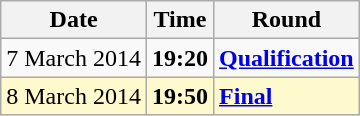<table class="wikitable">
<tr>
<th>Date</th>
<th>Time</th>
<th>Round</th>
</tr>
<tr>
<td>7 March 2014</td>
<td><strong>19:20</strong></td>
<td><strong><a href='#'>Qualification</a></strong></td>
</tr>
<tr style=background:lemonchiffon>
<td>8 March 2014</td>
<td><strong>19:50</strong></td>
<td><strong><a href='#'>Final</a></strong></td>
</tr>
</table>
